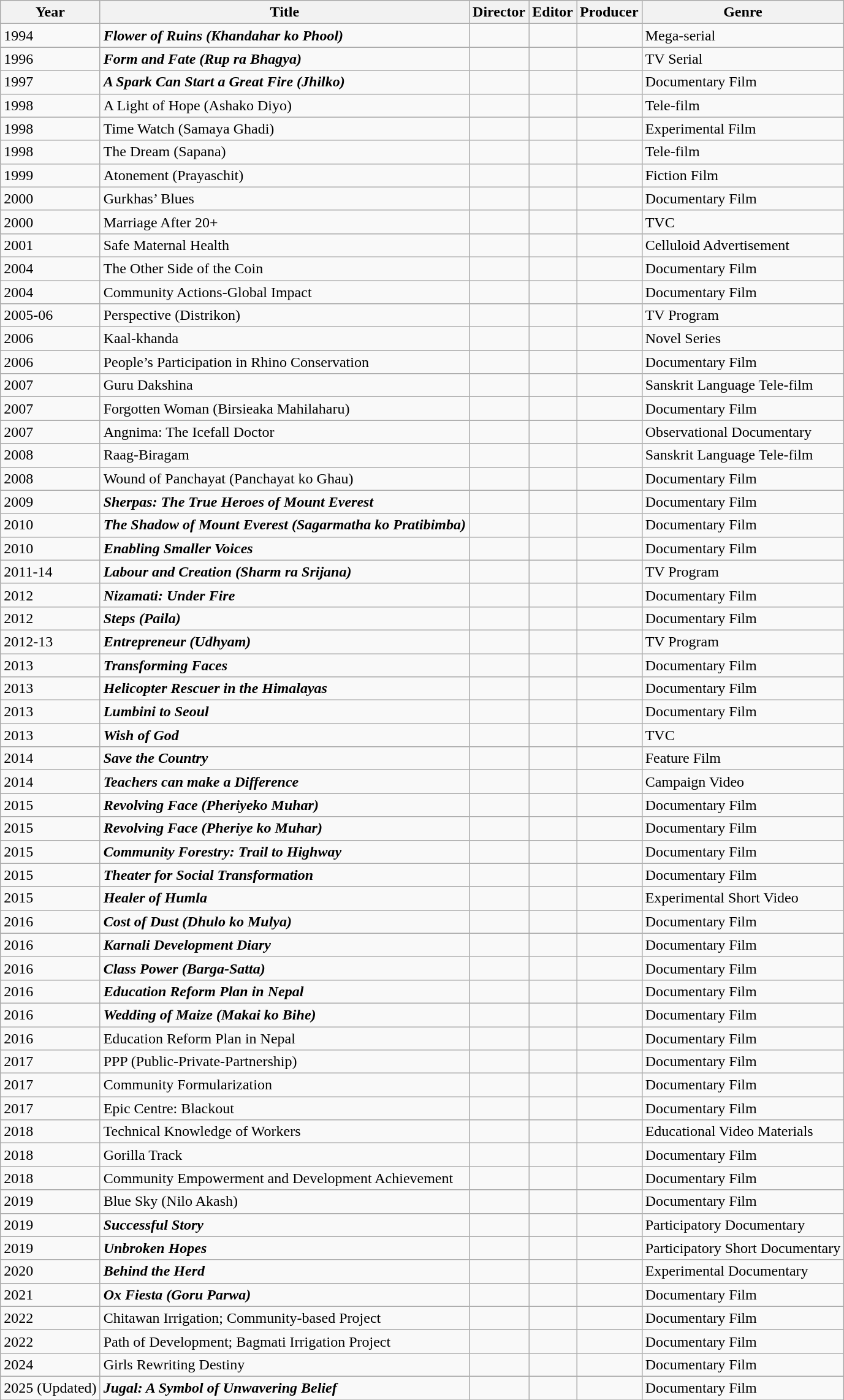<table class="wikitable sortable">
<tr>
<th>Year</th>
<th>Title</th>
<th>Director</th>
<th>Editor</th>
<th>Producer</th>
<th>Genre</th>
</tr>
<tr>
<td>1994</td>
<td><strong><em>Flower of Ruins (Khandahar ko Phool)</em></strong></td>
<td style="text-align:center;"></td>
<td style="text-align:center;"></td>
<td style="text-align:center;"></td>
<td>Mega-serial</td>
</tr>
<tr>
<td>1996</td>
<td><strong><em>Form and Fate (Rup ra Bhagya)</em></strong></td>
<td style="text-align:center;"></td>
<td style="text-align:center;"></td>
<td style="text-align:center;"></td>
<td>TV Serial</td>
</tr>
<tr>
<td>1997</td>
<td><strong><em>A Spark Can Start a Great Fire (Jhilko)<em><strong></td>
<td style="text-align:center;"></td>
<td style="text-align:center;"></td>
<td style="text-align:center;"></td>
<td>Documentary Film</td>
</tr>
<tr>
<td>1998</td>
<td></em></strong>A Light of Hope (Ashako Diyo)<strong><em></td>
<td style="text-align:center;"></td>
<td style="text-align:center;"></td>
<td style="text-align:center;"></td>
<td>Tele-film</td>
</tr>
<tr>
<td>1998</td>
<td></em></strong>Time Watch (Samaya Ghadi)<strong><em></td>
<td style="text-align:center;"></td>
<td style="text-align:center;"></td>
<td style="text-align:center;"></td>
<td>Experimental Film</td>
</tr>
<tr>
<td>1998</td>
<td></em></strong>The Dream (Sapana)<strong><em></td>
<td style="text-align:center;"></td>
<td style="text-align:center;"></td>
<td style="text-align:center;"></td>
<td>Tele-film</td>
</tr>
<tr>
<td>1999</td>
<td></em></strong>Atonement (Prayaschit)<strong><em></td>
<td style="text-align:center;"></td>
<td style="text-align:center;"></td>
<td style="text-align:center;"></td>
<td>Fiction Film</td>
</tr>
<tr>
<td>2000</td>
<td></em></strong>Gurkhas’ Blues<strong><em></td>
<td style="text-align:center;"></td>
<td style="text-align:center;"></td>
<td style="text-align:center;"></td>
<td>Documentary Film</td>
</tr>
<tr>
<td>2000</td>
<td></em></strong>Marriage After 20+<strong><em></td>
<td style="text-align:center;"></td>
<td style="text-align:center;"></td>
<td style="text-align:center;"></td>
<td>TVC</td>
</tr>
<tr>
<td>2001</td>
<td></em></strong>Safe Maternal Health<strong><em></td>
<td style="text-align:center;"></td>
<td style="text-align:center;"></td>
<td style="text-align:center;"></td>
<td>Celluloid Advertisement</td>
</tr>
<tr>
<td>2004</td>
<td></em></strong>The Other Side of the Coin<strong><em></td>
<td style="text-align:center;"></td>
<td style="text-align:center;"></td>
<td style="text-align:center;"></td>
<td>Documentary Film</td>
</tr>
<tr>
<td>2004</td>
<td></em></strong>Community Actions-Global Impact<strong><em></td>
<td style="text-align:center;"></td>
<td style="text-align:center;"></td>
<td style="text-align:center;"></td>
<td>Documentary Film</td>
</tr>
<tr>
<td>2005-06</td>
<td></em></strong>Perspective (Distrikon)<strong><em></td>
<td style="text-align:center;"></td>
<td style="text-align:center;"></td>
<td style="text-align:center;"></td>
<td>TV Program</td>
</tr>
<tr>
<td>2006</td>
<td></em></strong>Kaal-khanda<strong><em></td>
<td style="text-align:center;"></td>
<td style="text-align:center;"></td>
<td style="text-align:center;"></td>
<td>Novel Series</td>
</tr>
<tr>
<td>2006</td>
<td></em></strong>People’s Participation in Rhino Conservation<strong><em></td>
<td style="text-align:center;"></td>
<td style="text-align:center;"></td>
<td style="text-align:center;"></td>
<td>Documentary Film</td>
</tr>
<tr>
<td>2007</td>
<td></em></strong>Guru Dakshina<strong><em></td>
<td style="text-align:center;"></td>
<td style="text-align:center;"></td>
<td style="text-align:center;"></td>
<td>Sanskrit Language Tele-film</td>
</tr>
<tr>
<td>2007</td>
<td></em></strong>Forgotten Woman (Birsieaka Mahilaharu)<strong><em></td>
<td style="text-align:center;"></td>
<td style="text-align:center;"></td>
<td style="text-align:center;"></td>
<td>Documentary Film</td>
</tr>
<tr>
<td>2007</td>
<td></em></strong>Angnima: The Icefall Doctor<strong><em></td>
<td style="text-align:center;"></td>
<td style="text-align:center;"></td>
<td style="text-align:center;"></td>
<td>Observational Documentary</td>
</tr>
<tr>
<td>2008</td>
<td></em></strong>Raag-Biragam<strong><em></td>
<td style="text-align:center;"></td>
<td style="text-align:center;"></td>
<td style="text-align:center;"></td>
<td>Sanskrit Language Tele-film</td>
</tr>
<tr>
<td>2008</td>
<td></em></strong>Wound of Panchayat (Panchayat ko Ghau)</em></strong></td>
<td style="text-align:center;"></td>
<td style="text-align:center;"></td>
<td style="text-align:center;"></td>
<td>Documentary Film</td>
</tr>
<tr>
<td>2009</td>
<td><strong><em>Sherpas: The True Heroes of Mount Everest</em></strong></td>
<td style="text-align:center;"></td>
<td style="text-align:center;"></td>
<td style="text-align:center;"></td>
<td>Documentary Film</td>
</tr>
<tr>
<td>2010</td>
<td><strong><em>The Shadow of Mount Everest (Sagarmatha ko Pratibimba)</em></strong></td>
<td style="text-align:center;"></td>
<td style="text-align:center;"></td>
<td style="text-align:center;"></td>
<td>Documentary Film</td>
</tr>
<tr>
<td>2010</td>
<td><strong><em>Enabling Smaller Voices</em></strong></td>
<td style="text-align:center;"></td>
<td style="text-align:center;"></td>
<td style="text-align:center;"></td>
<td>Documentary Film</td>
</tr>
<tr>
<td>2011-14</td>
<td><strong><em>Labour and Creation (Sharm ra Srijana)</em></strong></td>
<td style="text-align:center;"></td>
<td style="text-align:center;"></td>
<td style="text-align:center;"></td>
<td>TV Program</td>
</tr>
<tr>
<td>2012</td>
<td><strong><em>Nizamati: Under Fire</em></strong></td>
<td style="text-align:center;"></td>
<td style="text-align:center;"></td>
<td style="text-align:center;"></td>
<td>Documentary Film</td>
</tr>
<tr>
<td>2012</td>
<td><strong><em>Steps (Paila)</em></strong></td>
<td style="text-align:center;"></td>
<td style="text-align:center;"></td>
<td style="text-align:center;"></td>
<td>Documentary Film</td>
</tr>
<tr>
<td>2012-13</td>
<td><strong><em>Entrepreneur (Udhyam)</em></strong></td>
<td style="text-align:center;"></td>
<td style="text-align:center;"></td>
<td style="text-align:center;"></td>
<td>TV Program</td>
</tr>
<tr>
<td>2013</td>
<td><strong><em>Transforming Faces</em></strong></td>
<td style="text-align:center;"></td>
<td style="text-align:center;"></td>
<td style="text-align:center;"></td>
<td>Documentary Film</td>
</tr>
<tr>
<td>2013</td>
<td><strong><em>Helicopter Rescuer in the Himalayas</em></strong></td>
<td style="text-align:center;"></td>
<td style="text-align:center;"></td>
<td style="text-align:center;"></td>
<td>Documentary Film</td>
</tr>
<tr>
<td>2013</td>
<td><strong><em>Lumbini to Seoul</em></strong></td>
<td style="text-align:center;"></td>
<td style="text-align:center;"></td>
<td style="text-align:center;"></td>
<td>Documentary Film</td>
</tr>
<tr>
<td>2013</td>
<td><strong><em>Wish of God</em></strong></td>
<td style="text-align:center;"></td>
<td style="text-align:center;"></td>
<td style="text-align:center;"></td>
<td>TVC</td>
</tr>
<tr>
<td>2014</td>
<td><strong><em>Save the Country</em></strong></td>
<td style="text-align:center;"></td>
<td style="text-align:center;"></td>
<td style="text-align:center;"></td>
<td>Feature Film</td>
</tr>
<tr>
<td>2014</td>
<td><strong><em>Teachers can make a Difference</em></strong></td>
<td style="text-align:center;"></td>
<td style="text-align:center;"></td>
<td style="text-align:center;"></td>
<td>Campaign Video</td>
</tr>
<tr>
<td>2015</td>
<td><strong><em>Revolving Face (Pheriyeko Muhar)</em></strong></td>
<td style="text-align:center;"></td>
<td style="text-align:center;"></td>
<td style="text-align:center;"></td>
<td>Documentary Film</td>
</tr>
<tr>
<td>2015</td>
<td><strong><em>Revolving Face (Pheriye ko Muhar)</em></strong></td>
<td style="text-align:center;"></td>
<td style="text-align:center;"></td>
<td style="text-align:center;"></td>
<td>Documentary Film</td>
</tr>
<tr>
<td>2015</td>
<td><strong><em>Community Forestry: Trail to Highway</em></strong></td>
<td style="text-align:center;"></td>
<td style="text-align:center;"></td>
<td style="text-align:center;"></td>
<td>Documentary Film</td>
</tr>
<tr>
<td>2015</td>
<td><strong><em>Theater for Social Transformation</em></strong></td>
<td style="text-align:center;"></td>
<td style="text-align:center;"></td>
<td style="text-align:center;"></td>
<td>Documentary Film</td>
</tr>
<tr>
<td>2015</td>
<td><strong><em>Healer of Humla</em></strong></td>
<td style="text-align:center;"></td>
<td style="text-align:center;"></td>
<td style="text-align:center;"></td>
<td>Experimental Short Video</td>
</tr>
<tr>
<td>2016</td>
<td><strong><em>Cost of Dust (Dhulo ko Mulya)</em></strong></td>
<td style="text-align:center;"></td>
<td style="text-align:center;"></td>
<td style="text-align:center;"></td>
<td>Documentary Film</td>
</tr>
<tr>
<td>2016</td>
<td><strong><em>Karnali Development Diary</em></strong></td>
<td style="text-align:center;"></td>
<td style="text-align:center;"></td>
<td style="text-align:center;"></td>
<td>Documentary Film</td>
</tr>
<tr>
<td>2016</td>
<td><strong><em>Class Power (Barga-Satta)</em></strong></td>
<td style="text-align:center;"></td>
<td style="text-align:center;"></td>
<td style="text-align:center;"></td>
<td>Documentary Film</td>
</tr>
<tr>
<td>2016</td>
<td><strong><em>Education Reform Plan in Nepal</em></strong></td>
<td style="text-align:center;"></td>
<td style="text-align:center;"></td>
<td style="text-align:center;"></td>
<td>Documentary Film</td>
</tr>
<tr>
<td>2016</td>
<td><strong><em>Wedding of Maize (Makai ko Bihe)<em><strong></td>
<td style="text-align:center;"></td>
<td style="text-align:center;"></td>
<td style="text-align:center;"></td>
<td>Documentary Film</td>
</tr>
<tr>
<td>2016</td>
<td></em></strong>Education Reform Plan in Nepal<strong><em></td>
<td style="text-align:center;"></td>
<td style="text-align:center;"></td>
<td style="text-align:center;"></td>
<td>Documentary Film</td>
</tr>
<tr>
<td>2017</td>
<td></em></strong>PPP (Public-Private-Partnership)<strong><em></td>
<td style="text-align:center;"></td>
<td style="text-align:center;"></td>
<td style="text-align:center;"></td>
<td>Documentary Film</td>
</tr>
<tr>
<td>2017</td>
<td></em></strong>Community Formularization<strong><em></td>
<td style="text-align:center;"></td>
<td style="text-align:center;"></td>
<td style="text-align:center;"></td>
<td>Documentary Film</td>
</tr>
<tr>
<td>2017</td>
<td></em></strong>Epic Centre: Blackout<strong><em></td>
<td style="text-align:center;"></td>
<td style="text-align:center;"></td>
<td style="text-align:center;"></td>
<td>Documentary Film</td>
</tr>
<tr>
<td>2018</td>
<td></em></strong>Technical Knowledge of Workers<strong><em></td>
<td style="text-align:center;"></td>
<td style="text-align:center;"></td>
<td style="text-align:center;"></td>
<td>Educational Video Materials</td>
</tr>
<tr>
<td>2018</td>
<td></em></strong>Gorilla Track<strong><em></td>
<td style="text-align:center;"></td>
<td style="text-align:center;"></td>
<td style="text-align:center;"></td>
<td>Documentary Film</td>
</tr>
<tr>
<td>2018</td>
<td></em></strong>Community Empowerment and Development Achievement<strong><em></td>
<td style="text-align:center;"></td>
<td style="text-align:center;"></td>
<td style="text-align:center;"></td>
<td>Documentary Film</td>
</tr>
<tr>
<td>2019</td>
<td></em></strong>Blue Sky (Nilo Akash)</em></strong></td>
<td style="text-align:center;"></td>
<td style="text-align:center;"></td>
<td style="text-align:center;"></td>
<td>Documentary Film</td>
</tr>
<tr>
<td>2019</td>
<td><strong><em>Successful Story</em></strong></td>
<td style="text-align:center;"></td>
<td style="text-align:center;"></td>
<td style="text-align:center;"></td>
<td>Participatory Documentary</td>
</tr>
<tr>
<td>2019</td>
<td><strong><em>Unbroken Hopes</em></strong></td>
<td style="text-align:center;"></td>
<td style="text-align:center;"></td>
<td style="text-align:center;"></td>
<td>Participatory Short Documentary</td>
</tr>
<tr>
<td>2020</td>
<td><strong><em>Behind the Herd</em></strong></td>
<td style="text-align:center;"></td>
<td style="text-align:center;"></td>
<td style="text-align:center;"></td>
<td>Experimental Documentary</td>
</tr>
<tr>
<td>2021</td>
<td><strong><em>Ox Fiesta (Goru Parwa)<em><strong></td>
<td style="text-align:center;"></td>
<td style="text-align:center;"></td>
<td style="text-align:center;"></td>
<td>Documentary Film</td>
</tr>
<tr>
<td>2022</td>
<td></em></strong>Chitawan Irrigation; Community-based Project<strong><em></td>
<td style="text-align:center;"></td>
<td style="text-align:center;"></td>
<td style="text-align:center;"></td>
<td>Documentary Film</td>
</tr>
<tr>
<td>2022</td>
<td></em></strong>Path of Development; Bagmati Irrigation Project<strong><em></td>
<td style="text-align:center;"></td>
<td style="text-align:center;"></td>
<td style="text-align:center;"></td>
<td>Documentary Film</td>
</tr>
<tr>
<td>2024</td>
<td></em></strong>Girls Rewriting Destiny</em></strong></td>
<td style="text-align:center;"></td>
<td style="text-align:center;"></td>
<td style="text-align:center;"></td>
<td>Documentary Film</td>
</tr>
<tr>
<td>2025 (Updated)</td>
<td><strong><em>Jugal: A Symbol of Unwavering Belief<em><strong></td>
<td style="text-align:center;"></td>
<td style="text-align:center;"></td>
<td style="text-align:center;"></td>
<td>Documentary Film</td>
</tr>
<tr>
</tr>
</table>
